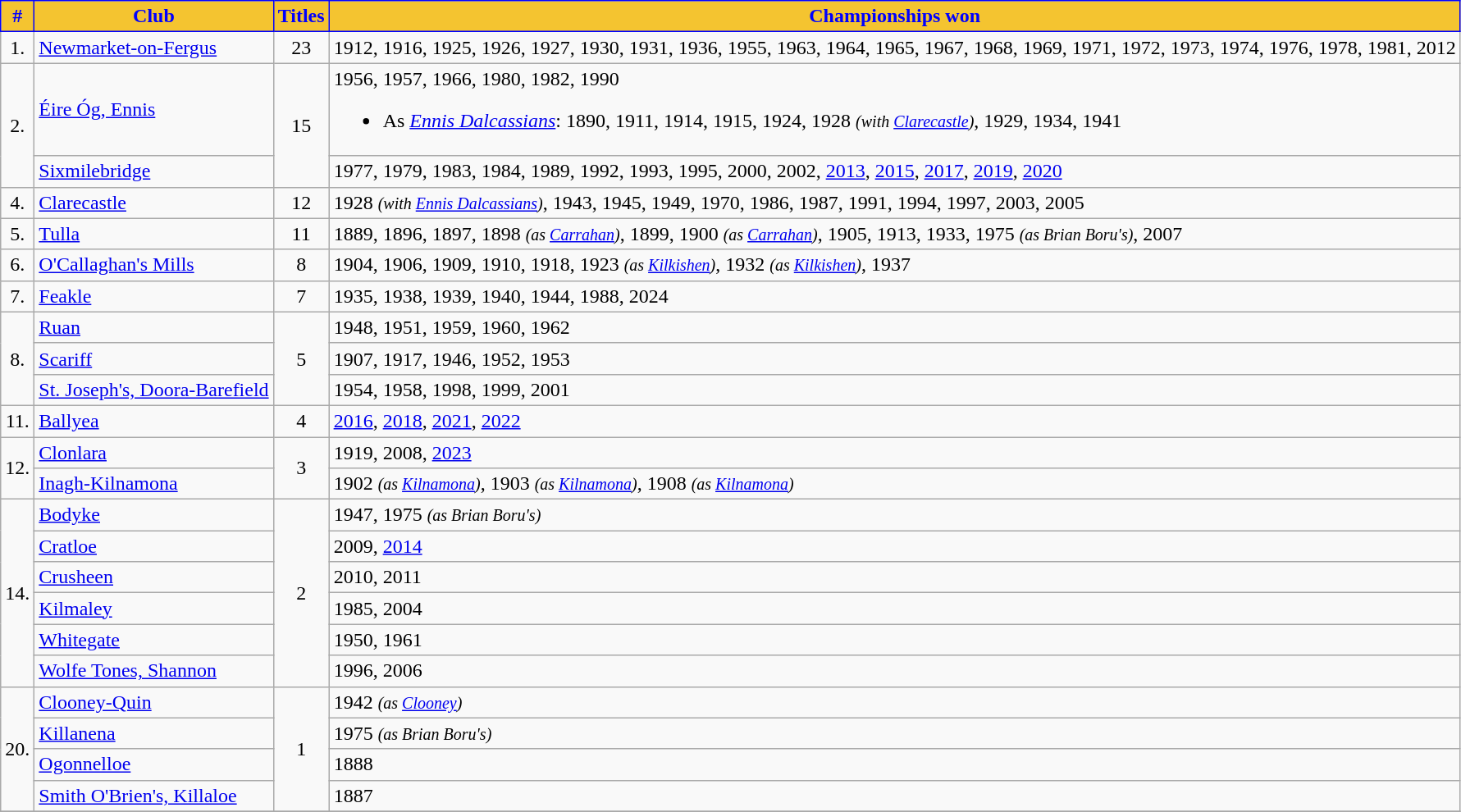<table class="wikitable sortable">
<tr>
<th style="background:#F4C430;color:blue;border:1px solid blue ">#</th>
<th style="background:#F4C430;color:blue;border:1px solid blue ">Club</th>
<th style="background:#F4C430;color:blue;border:1px solid blue ">Titles</th>
<th style="background:#F4C430;color:blue;border:1px solid blue ">Championships won</th>
</tr>
<tr>
<td style="text-align:center;">1.</td>
<td> <a href='#'>Newmarket-on-Fergus</a></td>
<td rowspan="1" style="text-align:center;">23</td>
<td>1912, 1916, 1925, 1926, 1927, 1930, 1931, 1936, 1955, 1963, 1964, 1965, 1967, 1968, 1969, 1971, 1972, 1973, 1974, 1976, 1978, 1981, 2012</td>
</tr>
<tr>
<td rowspan="2" style="text-align:center;">2.</td>
<td> <a href='#'>Éire Óg, Ennis</a></td>
<td rowspan="2" style="text-align:center;">15</td>
<td>1956, 1957, 1966, 1980, 1982, 1990<br><ul><li>As <em><a href='#'>Ennis Dalcassians</a></em>: 1890, 1911, 1914, 1915, 1924, 1928 <em><small>(with <a href='#'>Clarecastle</a>)</small></em>, 1929, 1934, 1941</li></ul></td>
</tr>
<tr>
<td> <a href='#'>Sixmilebridge</a></td>
<td>1977, 1979, 1983, 1984, 1989, 1992, 1993, 1995, 2000, 2002, <a href='#'>2013</a>, <a href='#'>2015</a>, <a href='#'>2017</a>, <a href='#'>2019</a>, <a href='#'>2020</a></td>
</tr>
<tr>
<td style="text-align:center;">4.</td>
<td> <a href='#'>Clarecastle</a></td>
<td rowspan="1" style="text-align:center;">12</td>
<td>1928 <em><small>(with <a href='#'>Ennis Dalcassians</a>)</small></em>, 1943, 1945, 1949, 1970, 1986, 1987, 1991, 1994, 1997, 2003, 2005</td>
</tr>
<tr>
<td style="text-align:center;">5.</td>
<td> <a href='#'>Tulla</a></td>
<td rowspan="1" style="text-align:center;">11</td>
<td>1889, 1896, 1897, 1898 <em><small>(as <a href='#'>Carrahan</a>)</small></em>, 1899, 1900 <em><small>(as <a href='#'>Carrahan</a>)</small></em>, 1905, 1913, 1933, 1975 <em><small>(as Brian Boru's)</small></em>, 2007</td>
</tr>
<tr>
<td style="text-align:center;">6.</td>
<td> <a href='#'>O'Callaghan's Mills</a></td>
<td rowspan="1" style="text-align:center;">8</td>
<td>1904, 1906, 1909, 1910, 1918, 1923 <em><small>(as <a href='#'>Kilkishen</a>)</small></em>, 1932 <em><small>(as <a href='#'>Kilkishen</a>)</small></em>, 1937</td>
</tr>
<tr>
<td style="text-align:center;">7.</td>
<td> <a href='#'>Feakle</a></td>
<td rowspan="1" style="text-align:center;">7</td>
<td>1935, 1938, 1939, 1940, 1944, 1988, 2024</td>
</tr>
<tr>
<td rowspan="3" style="text-align:center;">8.</td>
<td> <a href='#'>Ruan</a></td>
<td rowspan="3" style="text-align:center;">5</td>
<td>1948, 1951, 1959, 1960, 1962</td>
</tr>
<tr>
<td> <a href='#'>Scariff</a></td>
<td>1907, 1917, 1946, 1952, 1953</td>
</tr>
<tr>
<td> <a href='#'>St. Joseph's, Doora-Barefield</a></td>
<td>1954, 1958, 1998, 1999, 2001</td>
</tr>
<tr>
<td style="text-align:center;">11.</td>
<td> <a href='#'>Ballyea</a></td>
<td rowspan="1" style="text-align:center;">4</td>
<td><a href='#'>2016</a>, <a href='#'>2018</a>, <a href='#'>2021</a>, <a href='#'>2022</a></td>
</tr>
<tr>
<td rowspan="2" style="text-align:center;">12.</td>
<td> <a href='#'>Clonlara</a></td>
<td rowspan="2" style="text-align:center;">3</td>
<td>1919, 2008, <a href='#'>2023</a></td>
</tr>
<tr>
<td> <a href='#'>Inagh-Kilnamona</a></td>
<td>1902 <em><small>(as <a href='#'>Kilnamona</a>)</small></em>, 1903 <em><small>(as <a href='#'>Kilnamona</a>)</small></em>, 1908 <em><small>(as <a href='#'>Kilnamona</a>)</small></em></td>
</tr>
<tr>
<td rowspan="6" style="text-align:center;">14.</td>
<td> <a href='#'>Bodyke</a></td>
<td rowspan="6" style="text-align:center;">2</td>
<td>1947, 1975 <em><small>(as Brian Boru's)</small></em></td>
</tr>
<tr>
<td> <a href='#'>Cratloe</a></td>
<td>2009, <a href='#'>2014</a></td>
</tr>
<tr>
<td> <a href='#'>Crusheen</a></td>
<td>2010, 2011</td>
</tr>
<tr>
<td> <a href='#'>Kilmaley</a></td>
<td>1985, 2004</td>
</tr>
<tr>
<td> <a href='#'>Whitegate</a></td>
<td>1950, 1961</td>
</tr>
<tr>
<td> <a href='#'>Wolfe Tones, Shannon</a></td>
<td>1996, 2006</td>
</tr>
<tr>
<td rowspan="4" style="text-align:center;">20.</td>
<td> <a href='#'>Clooney-Quin</a></td>
<td rowspan="4" style="text-align:center;">1</td>
<td>1942 <em><small>(as <a href='#'>Clooney</a>)</small></em></td>
</tr>
<tr>
<td> <a href='#'>Killanena</a></td>
<td>1975 <em><small>(as Brian Boru's)</small></em></td>
</tr>
<tr>
<td> <a href='#'>Ogonnelloe</a></td>
<td>1888</td>
</tr>
<tr>
<td> <a href='#'>Smith O'Brien's, Killaloe</a></td>
<td>1887</td>
</tr>
<tr>
</tr>
</table>
